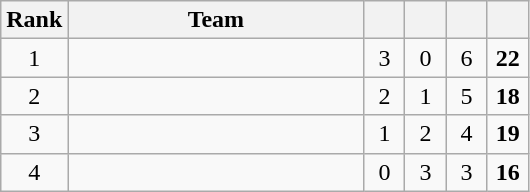<table class="wikitable" style="text-align:center">
<tr>
<th>Rank</th>
<th style="width:190px;">Team</th>
<th width=20px></th>
<th width=20px></th>
<th width=20px></th>
<th width=20px></th>
</tr>
<tr bgcolor=>
<td>1</td>
<td align="left"></td>
<td>3</td>
<td>0</td>
<td>6</td>
<td><strong>22</strong></td>
</tr>
<tr bgcolor=>
<td>2</td>
<td align="left"></td>
<td>2</td>
<td>1</td>
<td>5</td>
<td><strong>18</strong></td>
</tr>
<tr bgcolor=>
<td>3</td>
<td align="left"></td>
<td>1</td>
<td>2</td>
<td>4</td>
<td><strong>19</strong></td>
</tr>
<tr bgcolor=>
<td>4</td>
<td align="left"></td>
<td>0</td>
<td>3</td>
<td>3</td>
<td><strong>16</strong></td>
</tr>
</table>
